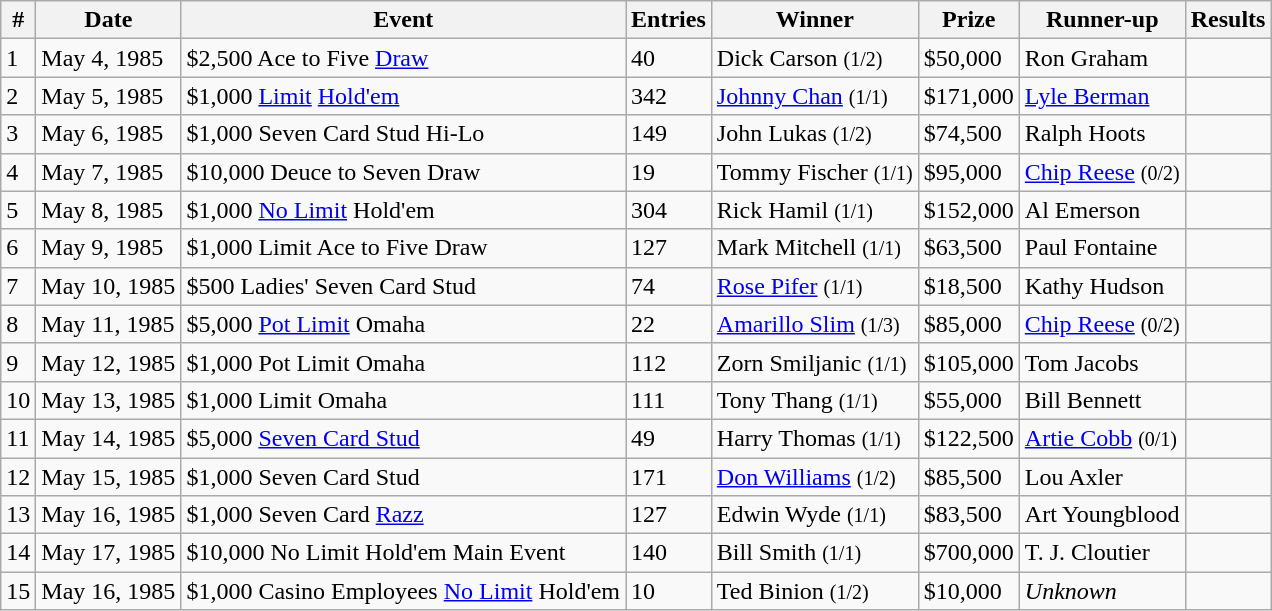<table class="wikitable sortable">
<tr>
<th>#</th>
<th>Date</th>
<th bgcolor="#FFEBAD">Event</th>
<th>Entries</th>
<th bgcolor="#FFEBAD">Winner</th>
<th bgcolor="#FFEBAD">Prize</th>
<th bgcolor="#FFEBAD">Runner-up</th>
<th>Results</th>
</tr>
<tr>
<td>1</td>
<td>May 4, 1985</td>
<td>$2,500 Ace to Five <a href='#'>Draw</a></td>
<td>40</td>
<td>Dick Carson <small>(1/2)</small></td>
<td>$50,000</td>
<td>Ron Graham</td>
<td></td>
</tr>
<tr>
<td>2</td>
<td>May 5, 1985</td>
<td>$1,000 <a href='#'>Limit</a> <a href='#'>Hold'em</a></td>
<td>342</td>
<td><a href='#'>Johnny Chan</a> <small>(1/1)</small></td>
<td>$171,000</td>
<td><a href='#'>Lyle Berman</a></td>
<td></td>
</tr>
<tr>
<td>3</td>
<td>May 6, 1985</td>
<td>$1,000 Seven Card Stud Hi-Lo</td>
<td>149</td>
<td>John Lukas <small>(1/2)</small></td>
<td>$74,500</td>
<td>Ralph Hoots</td>
<td></td>
</tr>
<tr>
<td>4</td>
<td>May 7, 1985</td>
<td>$10,000 Deuce to Seven Draw</td>
<td>19</td>
<td>Tommy Fischer <small>(1/1)</small></td>
<td>$95,000</td>
<td><a href='#'>Chip Reese</a> <small>(0/2)</small></td>
<td></td>
</tr>
<tr>
<td>5</td>
<td>May 8, 1985</td>
<td>$1,000 <a href='#'>No Limit</a> Hold'em</td>
<td>304</td>
<td>Rick Hamil <small>(1/1)</small></td>
<td>$152,000</td>
<td>Al Emerson</td>
<td></td>
</tr>
<tr>
<td>6</td>
<td>May 9, 1985</td>
<td>$1,000 Limit Ace to Five Draw</td>
<td>127</td>
<td>Mark Mitchell <small>(1/1)</small></td>
<td>$63,500</td>
<td>Paul Fontaine</td>
<td></td>
</tr>
<tr>
<td>7</td>
<td>May 10, 1985</td>
<td>$500 Ladies' Seven Card Stud</td>
<td>74</td>
<td><a href='#'>Rose Pifer</a> <small>(1/1)</small></td>
<td>$18,500</td>
<td>Kathy Hudson</td>
<td></td>
</tr>
<tr>
<td>8</td>
<td>May 11, 1985</td>
<td>$5,000 <a href='#'>Pot Limit</a> Omaha</td>
<td>22</td>
<td><a href='#'>Amarillo Slim</a> <small>(1/3)</small></td>
<td>$85,000</td>
<td><a href='#'>Chip Reese</a> <small>(0/2)</small></td>
<td></td>
</tr>
<tr>
<td>9</td>
<td>May 12, 1985</td>
<td>$1,000 Pot Limit Omaha</td>
<td>112</td>
<td>Zorn Smiljanic <small>(1/1)</small></td>
<td>$105,000</td>
<td>Tom Jacobs</td>
<td></td>
</tr>
<tr>
<td>10</td>
<td>May 13, 1985</td>
<td>$1,000 Limit Omaha</td>
<td>111</td>
<td>Tony Thang <small>(1/1)</small></td>
<td>$55,000</td>
<td>Bill Bennett</td>
<td></td>
</tr>
<tr>
<td>11</td>
<td>May 14, 1985</td>
<td>$5,000 <a href='#'>Seven Card Stud</a></td>
<td>49</td>
<td>Harry Thomas <small>(1/1)</small></td>
<td>$122,500</td>
<td><a href='#'>Artie Cobb</a> <small>(0/1)</small></td>
<td></td>
</tr>
<tr>
<td>12</td>
<td>May 15, 1985</td>
<td>$1,000 Seven Card Stud</td>
<td>171</td>
<td><a href='#'>Don Williams</a> <small>(1/2)</small></td>
<td>$85,500</td>
<td>Lou Axler</td>
<td></td>
</tr>
<tr>
<td>13</td>
<td>May 16, 1985</td>
<td>$1,000 Seven Card <a href='#'>Razz</a></td>
<td>127</td>
<td>Edwin Wyde <small>(1/1)</small></td>
<td>$83,500</td>
<td>Art Youngblood</td>
<td></td>
</tr>
<tr>
<td>14</td>
<td>May 17, 1985</td>
<td>$10,000 No Limit Hold'em Main Event</td>
<td>140</td>
<td>Bill Smith <small>(1/1)</small></td>
<td>$700,000</td>
<td>T. J. Cloutier</td>
<td></td>
</tr>
<tr>
<td>15</td>
<td>May 16, 1985</td>
<td>$1,000 Casino Employees <a href='#'>No Limit</a> Hold'em</td>
<td>10</td>
<td>Ted Binion <small>(1/2)</small></td>
<td>$10,000</td>
<td><em>Unknown</em></td>
<td></td>
</tr>
</table>
